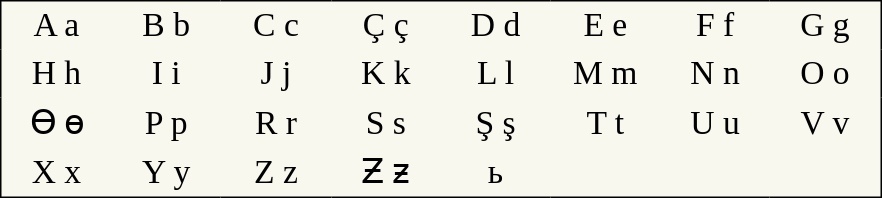<table style="font-family:Arial Unicode MS; font-size:1.4em; border-color:#000000; border-width:1px; border-style:solid; border-collapse:collapse; background-color:#F8F8EF">
<tr>
<td style="width:3em; text-align:center; padding: 3px;">A a</td>
<td style="width:3em; text-align:center; padding: 3px;">B b</td>
<td style="width:3em; text-align:center; padding: 3px;">C c</td>
<td style="width:3em; text-align:center; padding: 3px;">Ç ç</td>
<td style="width:3em; text-align:center; padding: 3px;">D d</td>
<td style="width:3em; text-align:center; padding: 3px;">E e</td>
<td style="width:3em; text-align:center; padding: 3px;">F f</td>
<td style="width:3em; text-align:center; padding: 3px;">G g</td>
</tr>
<tr>
<td style="width:3em; text-align:center; padding: 3px;">H h</td>
<td style="width:3em; text-align:center; padding: 3px;">I i</td>
<td style="width:3em; text-align:center; padding: 3px;">J j</td>
<td style="width:3em; text-align:center; padding: 3px;">K k</td>
<td style="width:3em; text-align:center; padding: 3px;">L l</td>
<td style="width:3em; text-align:center; padding: 3px;">M m</td>
<td style="width:3em; text-align:center; padding: 3px;">N n</td>
<td style="width:3em; text-align:center; padding: 3px;">O o</td>
</tr>
<tr>
<td style="width:3em; text-align:center; padding: 3px;">Ө ө</td>
<td style="width:3em; text-align:center; padding: 3px;">P p</td>
<td style="width:3em; text-align:center; padding: 3px;">R r</td>
<td style="width:3em; text-align:center; padding: 3px;">S s</td>
<td style="width:3em; text-align:center; padding: 3px;">Ş ş</td>
<td style="width:3em; text-align:center; padding: 3px;">T t</td>
<td style="width:3em; text-align:center; padding: 3px;">U u</td>
<td style="width:3em; text-align:center; padding: 3px;">V v</td>
</tr>
<tr>
<td style="width:3em; text-align:center; padding: 3px;">X x</td>
<td style="width:3em; text-align:center; padding: 3px;">Y y</td>
<td style="width:3em; text-align:center; padding: 3px;">Z z</td>
<td style="width:3em; text-align:center; padding: 3px;">Ƶ ƶ</td>
<td style="width:3em; text-align:center; padding: 3px;">ь</td>
<td></td>
<td></td>
<td></td>
</tr>
</table>
